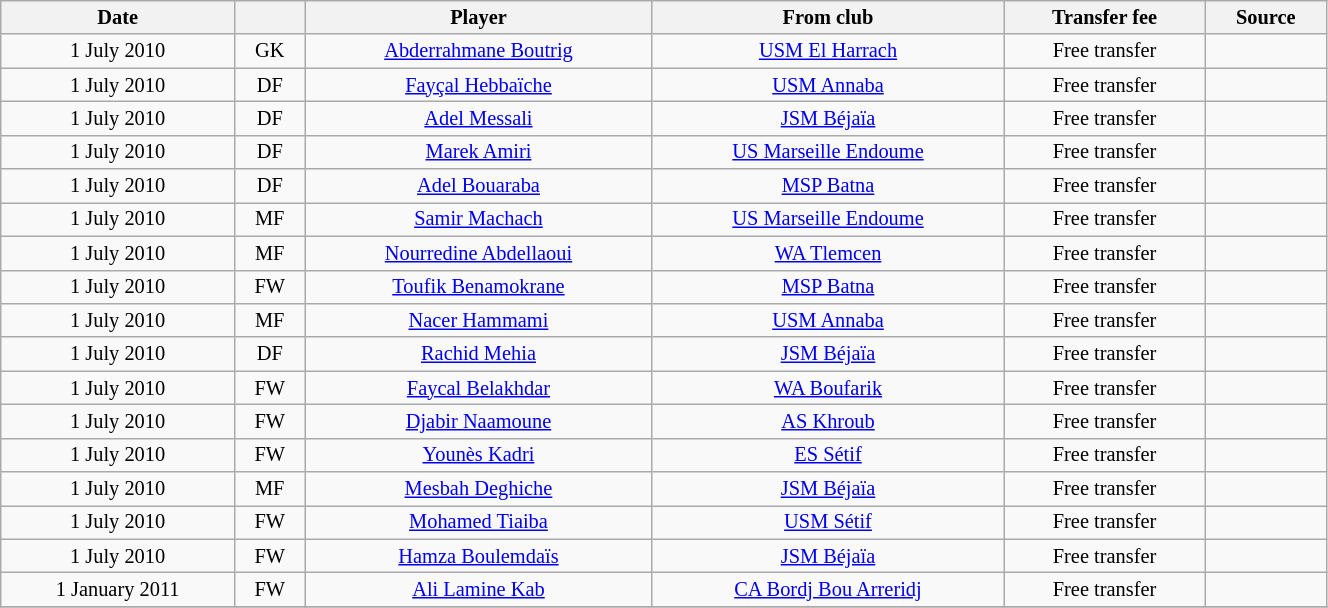<table class="wikitable sortable" style="width:70%; text-align:center; font-size:85%; text-align:centre;">
<tr>
<th>Date</th>
<th></th>
<th>Player</th>
<th>From club</th>
<th>Transfer fee</th>
<th>Source</th>
</tr>
<tr>
<td>1 July 2010</td>
<td>GK</td>
<td> <a href='#'>Abderrahmane Boutrig</a></td>
<td><a href='#'>USM El Harrach</a></td>
<td>Free transfer</td>
<td></td>
</tr>
<tr>
<td>1 July 2010</td>
<td>DF</td>
<td> <a href='#'>Fayçal Hebbaïche</a></td>
<td><a href='#'>USM Annaba</a></td>
<td>Free transfer</td>
<td></td>
</tr>
<tr>
<td>1 July 2010</td>
<td>DF</td>
<td> <a href='#'>Adel Messali</a></td>
<td><a href='#'>JSM Béjaïa</a></td>
<td>Free transfer</td>
<td></td>
</tr>
<tr>
<td>1 July 2010</td>
<td>DF</td>
<td> <a href='#'>Marek Amiri</a></td>
<td> <a href='#'>US Marseille Endoume</a></td>
<td>Free transfer</td>
<td></td>
</tr>
<tr>
<td>1 July 2010</td>
<td>DF</td>
<td> <a href='#'>Adel Bouaraba</a></td>
<td><a href='#'>MSP Batna</a></td>
<td>Free transfer</td>
<td></td>
</tr>
<tr>
<td>1 July 2010</td>
<td>MF</td>
<td> <a href='#'>Samir Machach</a></td>
<td> <a href='#'>US Marseille Endoume</a></td>
<td>Free transfer</td>
<td></td>
</tr>
<tr>
<td>1 July 2010</td>
<td>MF</td>
<td> <a href='#'>Nourredine Abdellaoui</a></td>
<td><a href='#'>WA Tlemcen</a></td>
<td>Free transfer</td>
<td></td>
</tr>
<tr>
<td>1 July 2010</td>
<td>FW</td>
<td> <a href='#'>Toufik Benamokrane</a></td>
<td><a href='#'>MSP Batna</a></td>
<td>Free transfer</td>
<td></td>
</tr>
<tr>
<td>1 July 2010</td>
<td>MF</td>
<td> <a href='#'>Nacer Hammami</a></td>
<td><a href='#'>USM Annaba</a></td>
<td>Free transfer</td>
<td></td>
</tr>
<tr>
<td>1 July 2010</td>
<td>DF</td>
<td> <a href='#'>Rachid Mehia</a></td>
<td><a href='#'>JSM Béjaïa</a></td>
<td>Free transfer</td>
<td></td>
</tr>
<tr>
<td>1 July 2010</td>
<td>FW</td>
<td> <a href='#'>Faycal Belakhdar</a></td>
<td><a href='#'>WA Boufarik</a></td>
<td>Free transfer</td>
<td></td>
</tr>
<tr>
<td>1 July 2010</td>
<td>FW</td>
<td> <a href='#'>Djabir Naamoune</a></td>
<td><a href='#'>AS Khroub</a></td>
<td>Free transfer</td>
<td></td>
</tr>
<tr>
<td>1 July 2010</td>
<td>FW</td>
<td> <a href='#'>Younès Kadri</a></td>
<td><a href='#'>ES Sétif</a></td>
<td>Free transfer</td>
<td></td>
</tr>
<tr>
<td>1 July 2010</td>
<td>MF</td>
<td> <a href='#'>Mesbah Deghiche</a></td>
<td><a href='#'>JSM Béjaïa</a></td>
<td>Free transfer</td>
<td></td>
</tr>
<tr>
<td>1 July 2010</td>
<td>FW</td>
<td> <a href='#'>Mohamed Tiaiba</a></td>
<td><a href='#'>USM Sétif</a></td>
<td>Free transfer</td>
<td></td>
</tr>
<tr>
<td>1 July 2010</td>
<td>FW</td>
<td> <a href='#'>Hamza Boulemdaïs</a></td>
<td><a href='#'>JSM Béjaïa</a></td>
<td>Free transfer</td>
<td></td>
</tr>
<tr>
<td>1 January 2011</td>
<td>FW</td>
<td> <a href='#'>Ali Lamine Kab</a></td>
<td><a href='#'>CA Bordj Bou Arreridj</a></td>
<td>Free transfer</td>
<td></td>
</tr>
<tr>
</tr>
</table>
